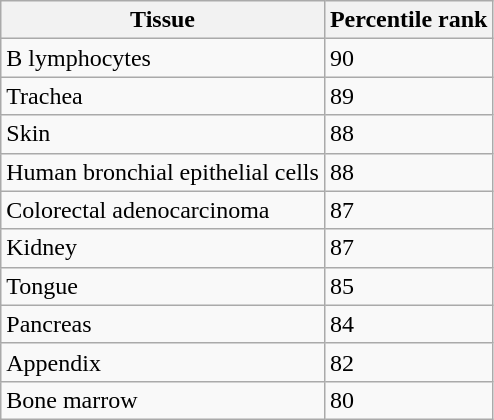<table class="wikitable">
<tr>
<th>Tissue</th>
<th>Percentile rank</th>
</tr>
<tr>
<td>B lymphocytes</td>
<td>90</td>
</tr>
<tr>
<td>Trachea</td>
<td>89</td>
</tr>
<tr>
<td>Skin</td>
<td>88</td>
</tr>
<tr>
<td>Human bronchial epithelial cells</td>
<td>88</td>
</tr>
<tr>
<td>Colorectal adenocarcinoma</td>
<td>87</td>
</tr>
<tr>
<td>Kidney</td>
<td>87</td>
</tr>
<tr>
<td>Tongue</td>
<td>85</td>
</tr>
<tr>
<td>Pancreas</td>
<td>84</td>
</tr>
<tr>
<td>Appendix</td>
<td>82</td>
</tr>
<tr>
<td>Bone marrow</td>
<td>80</td>
</tr>
</table>
